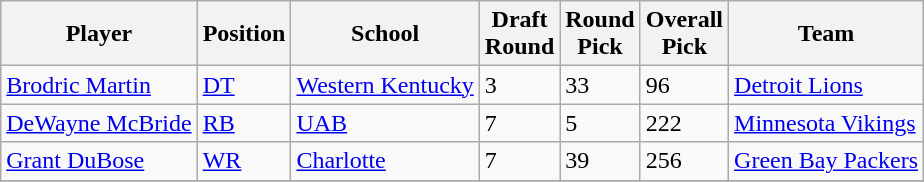<table class="wikitable sortable" border="1">
<tr>
<th>Player</th>
<th>Position</th>
<th>School</th>
<th>Draft<br>Round</th>
<th>Round<br>Pick</th>
<th>Overall<br>Pick</th>
<th>Team</th>
</tr>
<tr>
<td><a href='#'>Brodric Martin</a></td>
<td><a href='#'>DT</a></td>
<td><a href='#'>Western Kentucky</a></td>
<td>3</td>
<td>33</td>
<td>96</td>
<td><a href='#'>Detroit Lions</a></td>
</tr>
<tr>
<td><a href='#'>DeWayne McBride</a></td>
<td><a href='#'>RB</a></td>
<td><a href='#'>UAB</a></td>
<td>7</td>
<td>5</td>
<td>222</td>
<td><a href='#'>Minnesota Vikings</a></td>
</tr>
<tr>
<td><a href='#'>Grant DuBose</a></td>
<td><a href='#'>WR</a></td>
<td><a href='#'>Charlotte</a></td>
<td>7</td>
<td>39</td>
<td>256</td>
<td><a href='#'>Green Bay Packers</a></td>
</tr>
<tr>
</tr>
</table>
